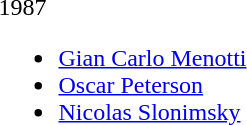<table>
<tr>
<td>1987<br><ul><li><a href='#'>Gian Carlo Menotti</a></li><li><a href='#'>Oscar Peterson</a></li><li><a href='#'>Nicolas Slonimsky</a></li></ul></td>
</tr>
</table>
